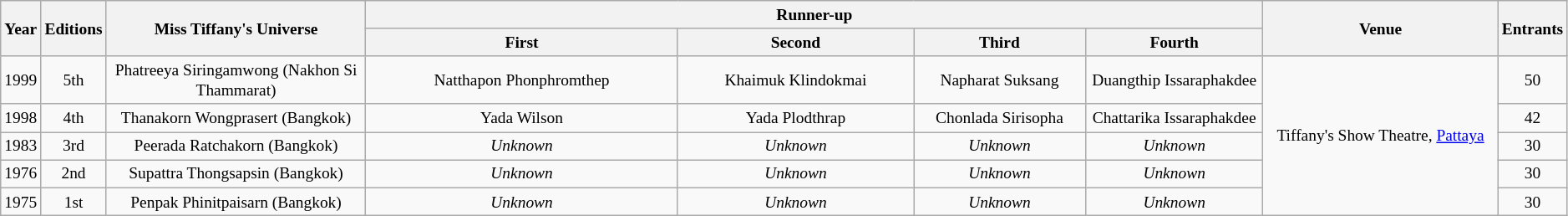<table class="wikitable" style="font-size: 81%;">
<tr>
<th rowspan="2" width="1%">Year</th>
<th rowspan="2" width="1%">Editions</th>
<th rowspan="2"  width="230">Miss Tiffany's Universe</th>
<th colspan="4"  width="800">Runner-up</th>
<th rowspan="2" width="15%">Venue</th>
<th rowspan="2" width="1%">Entrants</th>
</tr>
<tr>
<th width="280">First</th>
<th width="210">Second</th>
<th width="150">Third</th>
<th width="150">Fourth</th>
</tr>
<tr style="text-align:center;">
<td>1999</td>
<td>5th</td>
<td>Phatreeya Siringamwong (Nakhon Si Thammarat)</td>
<td>Natthapon Phonphromthep</td>
<td>Khaimuk Klindokmai</td>
<td>Napharat Suksang</td>
<td>Duangthip Issaraphakdee</td>
<td rowspan="5">Tiffany's Show Theatre, <a href='#'>Pattaya</a></td>
<td>50</td>
</tr>
<tr style="text-align:center;">
<td>1998</td>
<td>4th</td>
<td>Thanakorn Wongprasert (Bangkok)</td>
<td>Yada Wilson</td>
<td>Yada Plodthrap</td>
<td>Chonlada Sirisopha</td>
<td>Chattarika Issaraphakdee</td>
<td>42</td>
</tr>
<tr style="text-align:center;">
<td>1983</td>
<td>3rd</td>
<td>Peerada Ratchakorn (Bangkok)</td>
<td><em>Unknown</em></td>
<td><em>Unknown</em></td>
<td><em>Unknown</em></td>
<td><em>Unknown</em></td>
<td>30</td>
</tr>
<tr style="text-align:center;">
<td>1976</td>
<td>2nd</td>
<td>Supattra Thongsapsin (Bangkok)</td>
<td><em>Unknown</em></td>
<td><em>Unknown</em></td>
<td><em>Unknown</em></td>
<td><em>Unknown</em></td>
<td>30</td>
</tr>
<tr style="text-align:center;">
<td>1975</td>
<td>1st</td>
<td>Penpak Phinitpaisarn (Bangkok)</td>
<td><em>Unknown</em></td>
<td><em>Unknown</em></td>
<td><em>Unknown</em></td>
<td><em>Unknown</em></td>
<td>30</td>
</tr>
</table>
